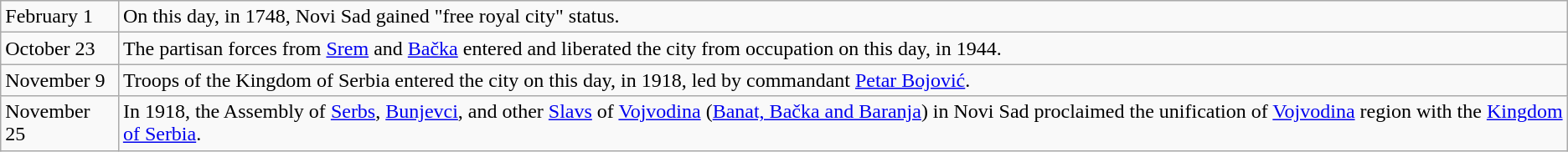<table class="wikitable">
<tr>
<td>February 1</td>
<td>On this day, in 1748, Novi Sad gained "free royal city" status.</td>
</tr>
<tr>
<td>October 23</td>
<td>The partisan forces from <a href='#'>Srem</a> and <a href='#'>Bačka</a> entered and liberated the city from occupation on this day, in 1944.</td>
</tr>
<tr>
<td>November 9</td>
<td>Troops of the Kingdom of Serbia entered the city on this day, in 1918, led by commandant <a href='#'>Petar Bojović</a>.</td>
</tr>
<tr>
<td>November 25</td>
<td>In 1918, the Assembly of <a href='#'>Serbs</a>, <a href='#'>Bunjevci</a>, and other <a href='#'>Slavs</a> of <a href='#'>Vojvodina</a> (<a href='#'>Banat, Bačka and Baranja</a>) in Novi Sad proclaimed the unification of <a href='#'>Vojvodina</a> region with the <a href='#'>Kingdom of Serbia</a>.</td>
</tr>
</table>
